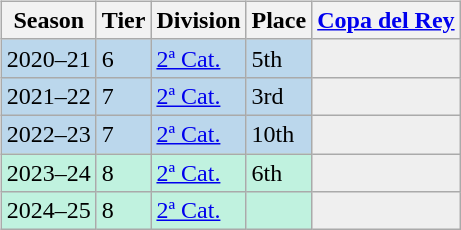<table>
<tr>
<td valign="top" width=0%><br><table class="wikitable">
<tr style="background:#f0f6fa;">
<th>Season</th>
<th>Tier</th>
<th>Division</th>
<th>Place</th>
<th><a href='#'>Copa del Rey</a></th>
</tr>
<tr>
<td style="background:#BBD7EC;">2020–21</td>
<td style="background:#BBD7EC;">6</td>
<td style="background:#BBD7EC;"><a href='#'>2ª Cat.</a></td>
<td style="background:#BBD7EC;">5th</td>
<td style="background:#efefef;"></td>
</tr>
<tr>
<td style="background:#BBD7EC;">2021–22</td>
<td style="background:#BBD7EC;">7</td>
<td style="background:#BBD7EC;"><a href='#'>2ª Cat.</a></td>
<td style="background:#BBD7EC;">3rd</td>
<td style="background:#efefef;"></td>
</tr>
<tr>
<td style="background:#BBD7EC;">2022–23</td>
<td style="background:#BBD7EC;">7</td>
<td style="background:#BBD7EC;"><a href='#'>2ª Cat.</a></td>
<td style="background:#BBD7EC;">10th</td>
<td style="background:#efefef;"></td>
</tr>
<tr>
<td style="background:#C0F2DF;">2023–24</td>
<td style="background:#C0F2DF;">8</td>
<td style="background:#C0F2DF;"><a href='#'>2ª Cat.</a></td>
<td style="background:#C0F2DF;">6th</td>
<th style="background:#efefef;"></th>
</tr>
<tr>
<td style="background:#C0F2DF;">2024–25</td>
<td style="background:#C0F2DF;">8</td>
<td style="background:#C0F2DF;"><a href='#'>2ª Cat.</a></td>
<td style="background:#C0F2DF;"></td>
<th style="background:#efefef;"></th>
</tr>
</table>
</td>
</tr>
</table>
